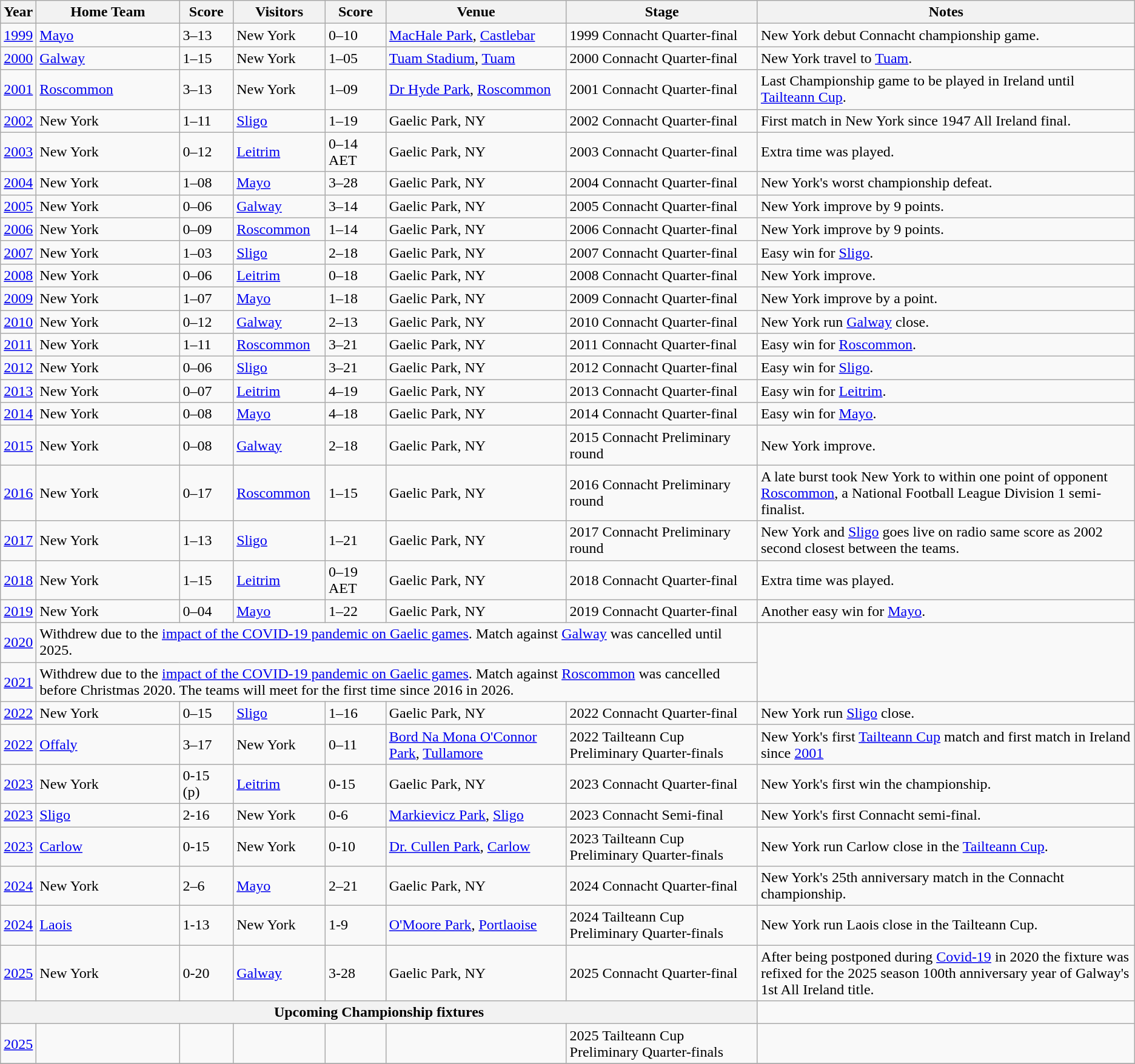<table class="sortable wikitable" style="width:%;">
<tr>
<th>Year</th>
<th width=150px>Home Team</th>
<th>Score</th>
<th>Visitors</th>
<th scope="col">Score</th>
<th>Venue</th>
<th>Stage</th>
<th>Notes</th>
</tr>
<tr>
<td><a href='#'>1999</a></td>
<td> <a href='#'>Mayo</a></td>
<td>3–13</td>
<td> New York</td>
<td>0–10</td>
<td><a href='#'>MacHale Park</a>, <a href='#'>Castlebar</a></td>
<td>1999 Connacht Quarter-final</td>
<td>New York debut Connacht championship game.</td>
</tr>
<tr>
<td><a href='#'>2000</a></td>
<td> <a href='#'>Galway</a></td>
<td>1–15</td>
<td> New York</td>
<td>1–05</td>
<td><a href='#'>Tuam Stadium</a>, <a href='#'>Tuam</a></td>
<td>2000 Connacht Quarter-final</td>
<td>New York travel to <a href='#'>Tuam</a>.</td>
</tr>
<tr>
<td><a href='#'>2001</a></td>
<td> <a href='#'>Roscommon</a></td>
<td>3–13</td>
<td> New York</td>
<td>1–09</td>
<td><a href='#'>Dr Hyde Park</a>, <a href='#'>Roscommon</a></td>
<td>2001 Connacht Quarter-final</td>
<td>Last Championship game to be played in Ireland until <a href='#'>Tailteann Cup</a>.</td>
</tr>
<tr>
<td><a href='#'>2002</a></td>
<td> New York</td>
<td>1–11</td>
<td> <a href='#'>Sligo</a></td>
<td>1–19</td>
<td>Gaelic Park, NY</td>
<td>2002 Connacht Quarter-final</td>
<td>First match in New York since 1947 All Ireland final.</td>
</tr>
<tr>
<td><a href='#'>2003</a></td>
<td> New York</td>
<td>0–12</td>
<td> <a href='#'>Leitrim</a></td>
<td>0–14 AET</td>
<td>Gaelic Park, NY</td>
<td>2003 Connacht Quarter-final</td>
<td>Extra time was played.</td>
</tr>
<tr>
<td><a href='#'>2004</a></td>
<td> New York</td>
<td>1–08</td>
<td> <a href='#'>Mayo</a></td>
<td>3–28</td>
<td>Gaelic Park, NY</td>
<td>2004 Connacht Quarter-final</td>
<td>New York's worst championship defeat.</td>
</tr>
<tr>
<td><a href='#'>2005</a></td>
<td> New York</td>
<td>0–06</td>
<td> <a href='#'>Galway</a></td>
<td>3–14</td>
<td>Gaelic Park, NY</td>
<td>2005 Connacht Quarter-final</td>
<td>New York improve by 9 points.</td>
</tr>
<tr>
<td><a href='#'>2006</a></td>
<td> New York</td>
<td>0–09</td>
<td> <a href='#'>Roscommon</a></td>
<td>1–14</td>
<td>Gaelic Park, NY</td>
<td>2006 Connacht Quarter-final</td>
<td>New York improve by 9 points.</td>
</tr>
<tr>
<td><a href='#'>2007</a></td>
<td> New York</td>
<td>1–03</td>
<td> <a href='#'>Sligo</a></td>
<td>2–18</td>
<td>Gaelic Park, NY</td>
<td>2007 Connacht Quarter-final</td>
<td>Easy win for <a href='#'>Sligo</a>.</td>
</tr>
<tr>
<td><a href='#'>2008</a></td>
<td> New York</td>
<td>0–06</td>
<td> <a href='#'>Leitrim</a></td>
<td>0–18</td>
<td>Gaelic Park, NY</td>
<td>2008 Connacht Quarter-final</td>
<td>New York improve.</td>
</tr>
<tr>
<td><a href='#'>2009</a></td>
<td> New York</td>
<td>1–07</td>
<td> <a href='#'>Mayo</a></td>
<td>1–18</td>
<td>Gaelic Park, NY</td>
<td>2009 Connacht Quarter-final</td>
<td>New York improve by a point.</td>
</tr>
<tr>
<td><a href='#'>2010</a></td>
<td> New York</td>
<td>0–12</td>
<td> <a href='#'>Galway</a></td>
<td>2–13</td>
<td>Gaelic Park, NY</td>
<td>2010 Connacht Quarter-final</td>
<td>New York run <a href='#'>Galway</a> close.</td>
</tr>
<tr>
<td><a href='#'>2011</a></td>
<td> New York</td>
<td>1–11</td>
<td> <a href='#'>Roscommon</a></td>
<td>3–21</td>
<td>Gaelic Park, NY</td>
<td>2011 Connacht Quarter-final</td>
<td>Easy win for <a href='#'>Roscommon</a>.</td>
</tr>
<tr>
<td><a href='#'>2012</a></td>
<td> New York</td>
<td>0–06</td>
<td> <a href='#'>Sligo</a></td>
<td>3–21</td>
<td>Gaelic Park, NY</td>
<td>2012 Connacht Quarter-final</td>
<td>Easy win for <a href='#'>Sligo</a>.</td>
</tr>
<tr>
<td><a href='#'>2013</a></td>
<td> New York</td>
<td>0–07</td>
<td> <a href='#'>Leitrim</a></td>
<td>4–19</td>
<td>Gaelic Park, NY</td>
<td>2013 Connacht Quarter-final</td>
<td>Easy win for <a href='#'>Leitrim</a>.</td>
</tr>
<tr>
<td><a href='#'>2014</a></td>
<td> New York</td>
<td>0–08</td>
<td> <a href='#'>Mayo</a></td>
<td>4–18</td>
<td>Gaelic Park, NY</td>
<td>2014 Connacht Quarter-final</td>
<td>Easy win for <a href='#'>Mayo</a>.</td>
</tr>
<tr>
<td><a href='#'>2015</a></td>
<td> New York</td>
<td>0–08</td>
<td> <a href='#'>Galway</a></td>
<td>2–18</td>
<td>Gaelic Park, NY</td>
<td>2015 Connacht Preliminary round</td>
<td>New York improve.</td>
</tr>
<tr>
<td><a href='#'>2016</a></td>
<td> New York</td>
<td>0–17</td>
<td> <a href='#'>Roscommon</a></td>
<td>1–15</td>
<td>Gaelic Park, NY</td>
<td>2016 Connacht Preliminary round</td>
<td>A late burst took New York to within one point of opponent <a href='#'>Roscommon</a>, a National Football League Division 1 semi-finalist.</td>
</tr>
<tr>
<td><a href='#'>2017</a></td>
<td> New York</td>
<td>1–13</td>
<td> <a href='#'>Sligo</a></td>
<td>1–21</td>
<td>Gaelic Park, NY</td>
<td>2017 Connacht Preliminary round</td>
<td>New York and <a href='#'>Sligo</a> goes live on radio same score as 2002 second closest between the teams.</td>
</tr>
<tr>
<td><a href='#'>2018</a></td>
<td> New York</td>
<td>1–15</td>
<td> <a href='#'>Leitrim</a></td>
<td>0–19 AET</td>
<td>Gaelic Park, NY</td>
<td>2018 Connacht Quarter-final</td>
<td>Extra time was played.</td>
</tr>
<tr>
<td><a href='#'>2019</a></td>
<td> New York</td>
<td>0–04</td>
<td> <a href='#'>Mayo</a></td>
<td>1–22</td>
<td>Gaelic Park, NY</td>
<td>2019 Connacht Quarter-final</td>
<td>Another easy win for <a href='#'>Mayo</a>.</td>
</tr>
<tr>
<td><a href='#'>2020</a></td>
<td colspan="6">Withdrew due to the <a href='#'>impact of the COVID-19 pandemic on Gaelic games</a>. Match against  <a href='#'>Galway</a> was cancelled until 2025.</td>
</tr>
<tr>
<td><a href='#'>2021</a></td>
<td colspan="6">Withdrew due to the <a href='#'>impact of the COVID-19 pandemic on Gaelic games</a>. Match against  <a href='#'>Roscommon</a> was cancelled before Christmas 2020. The teams will meet for the first time since 2016 in 2026.</td>
</tr>
<tr>
<td><a href='#'>2022</a></td>
<td> New York</td>
<td>0–15</td>
<td> <a href='#'>Sligo</a></td>
<td>1–16</td>
<td>Gaelic Park, NY</td>
<td>2022 Connacht Quarter-final</td>
<td>New York run <a href='#'>Sligo</a> close.</td>
</tr>
<tr>
<td><a href='#'>2022</a></td>
<td> <a href='#'>Offaly</a></td>
<td>3–17</td>
<td> New York</td>
<td>0–11</td>
<td><a href='#'>Bord Na Mona O'Connor Park</a>, <a href='#'>Tullamore</a></td>
<td>2022 Tailteann Cup Preliminary Quarter-finals</td>
<td>New York's first <a href='#'>Tailteann Cup</a> match and first match in Ireland since <a href='#'>2001</a></td>
</tr>
<tr>
<td><a href='#'>2023</a></td>
<td> New York</td>
<td>0-15 (p)</td>
<td> <a href='#'>Leitrim</a></td>
<td>0-15</td>
<td>Gaelic Park, NY</td>
<td>2023 Connacht Quarter-final</td>
<td>New York's first win the championship.</td>
</tr>
<tr>
<td><a href='#'>2023</a></td>
<td> <a href='#'>Sligo</a></td>
<td>2-16</td>
<td> New York</td>
<td>0-6</td>
<td><a href='#'>Markievicz Park</a>, <a href='#'>Sligo</a></td>
<td>2023 Connacht Semi-final</td>
<td>New York's first Connacht semi-final.</td>
</tr>
<tr>
<td><a href='#'>2023</a></td>
<td> <a href='#'>Carlow</a></td>
<td>0-15</td>
<td> New York</td>
<td>0-10</td>
<td><a href='#'>Dr. Cullen Park</a>, <a href='#'>Carlow</a></td>
<td>2023 Tailteann Cup Preliminary Quarter-finals</td>
<td>New York run Carlow close in the <a href='#'>Tailteann Cup</a>.</td>
</tr>
<tr>
<td><a href='#'>2024</a></td>
<td> New York</td>
<td>2–6</td>
<td> <a href='#'>Mayo</a></td>
<td>2–21</td>
<td>Gaelic Park, NY</td>
<td>2024 Connacht Quarter-final</td>
<td>New York's 25th anniversary match in the Connacht championship.</td>
</tr>
<tr>
<td><a href='#'>2024</a></td>
<td> <a href='#'>Laois</a></td>
<td>1-13</td>
<td> New York</td>
<td>1-9</td>
<td><a href='#'>O'Moore Park</a>, <a href='#'>Portlaoise</a></td>
<td>2024 Tailteann Cup Preliminary Quarter-finals</td>
<td>New York run Laois close in the Tailteann Cup.</td>
</tr>
<tr>
<td><a href='#'>2025</a></td>
<td> New York</td>
<td>0-20</td>
<td> <a href='#'>Galway</a></td>
<td>3-28</td>
<td>Gaelic Park, NY</td>
<td>2025 Connacht Quarter-final</td>
<td>After being postponed during <a href='#'>Covid-19</a> in 2020 the fixture was refixed for the 2025 season 100th anniversary year of Galway's 1st All Ireland title.</td>
</tr>
<tr>
<th colspan="7">Upcoming Championship fixtures</th>
</tr>
<tr>
<td><a href='#'>2025</a></td>
<td></td>
<td></td>
<td></td>
<td></td>
<td></td>
<td>2025 Tailteann Cup Preliminary Quarter-finals</td>
<td></td>
</tr>
<tr>
</tr>
</table>
